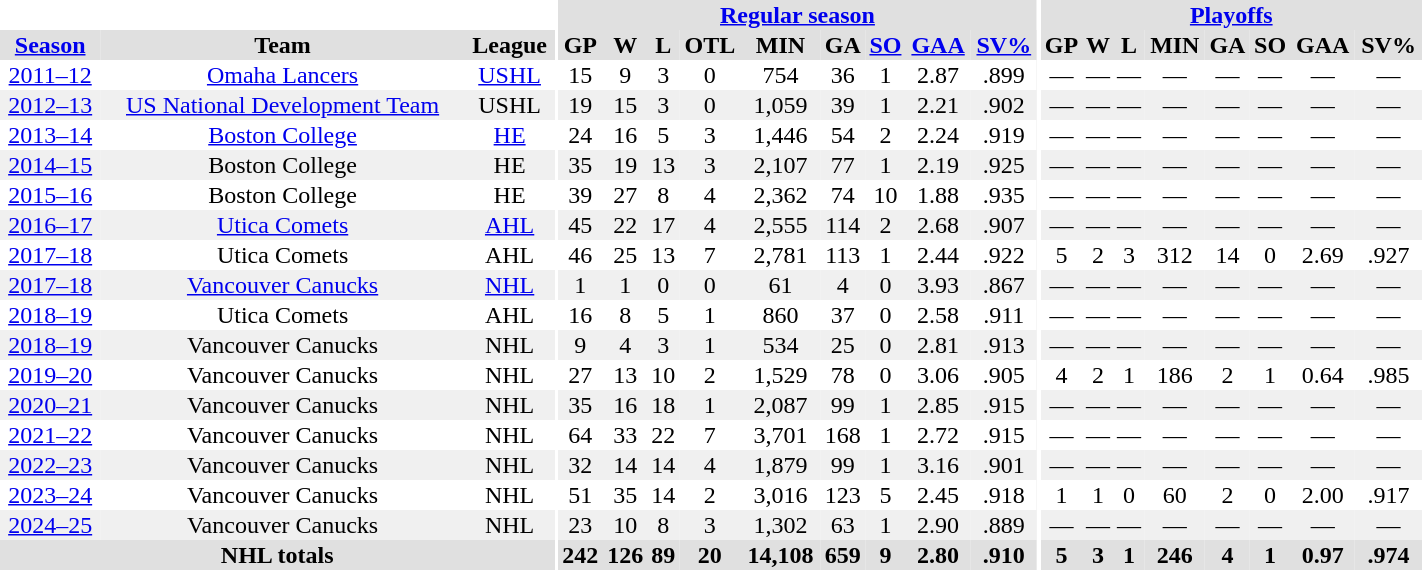<table border="0" cellpadding="1" cellspacing="0" style="width:75%; text-align:center;">
<tr bgcolor="#e0e0e0">
<th colspan="3" bgcolor="#ffffff"></th>
<th rowspan="99" bgcolor="#ffffff"></th>
<th colspan="9" bgcolor="#e0e0e0"><a href='#'>Regular season</a></th>
<th rowspan="99" bgcolor="#ffffff"></th>
<th colspan="8" bgcolor="#e0e0e0"><a href='#'>Playoffs</a></th>
</tr>
<tr bgcolor="#e0e0e0">
<th><a href='#'>Season</a></th>
<th>Team</th>
<th>League</th>
<th>GP</th>
<th>W</th>
<th>L</th>
<th>OTL</th>
<th>MIN</th>
<th>GA</th>
<th><a href='#'>SO</a></th>
<th><a href='#'>GAA</a></th>
<th><a href='#'>SV%</a></th>
<th>GP</th>
<th>W</th>
<th>L</th>
<th>MIN</th>
<th>GA</th>
<th>SO</th>
<th>GAA</th>
<th>SV%</th>
</tr>
<tr>
<td><a href='#'>2011–12</a></td>
<td><a href='#'>Omaha Lancers</a></td>
<td><a href='#'>USHL</a></td>
<td>15</td>
<td>9</td>
<td>3</td>
<td>0</td>
<td>754</td>
<td>36</td>
<td>1</td>
<td>2.87</td>
<td>.899</td>
<td>—</td>
<td>—</td>
<td>—</td>
<td>—</td>
<td>—</td>
<td>—</td>
<td>—</td>
<td>—</td>
</tr>
<tr bgcolor="#f0f0f0">
<td><a href='#'>2012–13</a></td>
<td><a href='#'>US National Development Team</a></td>
<td>USHL</td>
<td>19</td>
<td>15</td>
<td>3</td>
<td>0</td>
<td>1,059</td>
<td>39</td>
<td>1</td>
<td>2.21</td>
<td>.902</td>
<td>—</td>
<td>—</td>
<td>—</td>
<td>—</td>
<td>—</td>
<td>—</td>
<td>—</td>
<td>—</td>
</tr>
<tr>
<td><a href='#'>2013–14</a></td>
<td><a href='#'>Boston College</a></td>
<td><a href='#'>HE</a></td>
<td>24</td>
<td>16</td>
<td>5</td>
<td>3</td>
<td>1,446</td>
<td>54</td>
<td>2</td>
<td>2.24</td>
<td>.919</td>
<td>—</td>
<td>—</td>
<td>—</td>
<td>—</td>
<td>—</td>
<td>—</td>
<td>—</td>
<td>—</td>
</tr>
<tr bgcolor="#f0f0f0">
<td><a href='#'>2014–15</a></td>
<td>Boston College</td>
<td>HE</td>
<td>35</td>
<td>19</td>
<td>13</td>
<td>3</td>
<td>2,107</td>
<td>77</td>
<td>1</td>
<td>2.19</td>
<td>.925</td>
<td>—</td>
<td>—</td>
<td>—</td>
<td>—</td>
<td>—</td>
<td>—</td>
<td>—</td>
<td>—</td>
</tr>
<tr>
<td><a href='#'>2015–16</a></td>
<td>Boston College</td>
<td>HE</td>
<td>39</td>
<td>27</td>
<td>8</td>
<td>4</td>
<td>2,362</td>
<td>74</td>
<td>10</td>
<td>1.88</td>
<td>.935</td>
<td>—</td>
<td>—</td>
<td>—</td>
<td>—</td>
<td>—</td>
<td>—</td>
<td>—</td>
<td>—</td>
</tr>
<tr bgcolor="#f0f0f0">
<td><a href='#'>2016–17</a></td>
<td><a href='#'>Utica Comets</a></td>
<td><a href='#'>AHL</a></td>
<td>45</td>
<td>22</td>
<td>17</td>
<td>4</td>
<td>2,555</td>
<td>114</td>
<td>2</td>
<td>2.68</td>
<td>.907</td>
<td>—</td>
<td>—</td>
<td>—</td>
<td>—</td>
<td>—</td>
<td>—</td>
<td>—</td>
<td>—</td>
</tr>
<tr>
<td><a href='#'>2017–18</a></td>
<td>Utica Comets</td>
<td>AHL</td>
<td>46</td>
<td>25</td>
<td>13</td>
<td>7</td>
<td>2,781</td>
<td>113</td>
<td>1</td>
<td>2.44</td>
<td>.922</td>
<td>5</td>
<td>2</td>
<td>3</td>
<td>312</td>
<td>14</td>
<td>0</td>
<td>2.69</td>
<td>.927</td>
</tr>
<tr bgcolor="#f0f0f0">
<td><a href='#'>2017–18</a></td>
<td><a href='#'>Vancouver Canucks</a></td>
<td><a href='#'>NHL</a></td>
<td>1</td>
<td>1</td>
<td>0</td>
<td>0</td>
<td>61</td>
<td>4</td>
<td>0</td>
<td>3.93</td>
<td>.867</td>
<td>—</td>
<td>—</td>
<td>—</td>
<td>—</td>
<td>—</td>
<td>—</td>
<td>—</td>
<td>—</td>
</tr>
<tr>
<td><a href='#'>2018–19</a></td>
<td>Utica Comets</td>
<td>AHL</td>
<td>16</td>
<td>8</td>
<td>5</td>
<td>1</td>
<td>860</td>
<td>37</td>
<td>0</td>
<td>2.58</td>
<td>.911</td>
<td>—</td>
<td>—</td>
<td>—</td>
<td>—</td>
<td>—</td>
<td>—</td>
<td>—</td>
<td>—</td>
</tr>
<tr bgcolor="#f0f0f0">
<td><a href='#'>2018–19</a></td>
<td>Vancouver Canucks</td>
<td>NHL</td>
<td>9</td>
<td>4</td>
<td>3</td>
<td>1</td>
<td>534</td>
<td>25</td>
<td>0</td>
<td>2.81</td>
<td>.913</td>
<td>—</td>
<td>—</td>
<td>—</td>
<td>—</td>
<td>—</td>
<td>—</td>
<td>—</td>
<td>—</td>
</tr>
<tr>
<td><a href='#'>2019–20</a></td>
<td>Vancouver Canucks</td>
<td>NHL</td>
<td>27</td>
<td>13</td>
<td>10</td>
<td>2</td>
<td>1,529</td>
<td>78</td>
<td>0</td>
<td>3.06</td>
<td>.905</td>
<td>4</td>
<td>2</td>
<td>1</td>
<td>186</td>
<td>2</td>
<td>1</td>
<td>0.64</td>
<td>.985</td>
</tr>
<tr bgcolor="#f0f0f0">
<td><a href='#'>2020–21</a></td>
<td>Vancouver Canucks</td>
<td>NHL</td>
<td>35</td>
<td>16</td>
<td>18</td>
<td>1</td>
<td>2,087</td>
<td>99</td>
<td>1</td>
<td>2.85</td>
<td>.915</td>
<td>—</td>
<td>—</td>
<td>—</td>
<td>—</td>
<td>—</td>
<td>—</td>
<td>—</td>
<td>—</td>
</tr>
<tr>
<td><a href='#'>2021–22</a></td>
<td>Vancouver Canucks</td>
<td>NHL</td>
<td>64</td>
<td>33</td>
<td>22</td>
<td>7</td>
<td>3,701</td>
<td>168</td>
<td>1</td>
<td>2.72</td>
<td>.915</td>
<td>—</td>
<td>—</td>
<td>—</td>
<td>—</td>
<td>—</td>
<td>—</td>
<td>—</td>
<td>—</td>
</tr>
<tr bgcolor="#f0f0f0">
<td><a href='#'>2022–23</a></td>
<td>Vancouver Canucks</td>
<td>NHL</td>
<td>32</td>
<td>14</td>
<td>14</td>
<td>4</td>
<td>1,879</td>
<td>99</td>
<td>1</td>
<td>3.16</td>
<td>.901</td>
<td>—</td>
<td>—</td>
<td>—</td>
<td>—</td>
<td>—</td>
<td>—</td>
<td>—</td>
<td>—</td>
</tr>
<tr>
<td><a href='#'>2023–24</a></td>
<td>Vancouver Canucks</td>
<td>NHL</td>
<td>51</td>
<td>35</td>
<td>14</td>
<td>2</td>
<td>3,016</td>
<td>123</td>
<td>5</td>
<td>2.45</td>
<td>.918</td>
<td>1</td>
<td>1</td>
<td>0</td>
<td>60</td>
<td>2</td>
<td>0</td>
<td>2.00</td>
<td>.917</td>
</tr>
<tr bgcolor="#f0f0f0">
<td><a href='#'>2024–25</a></td>
<td>Vancouver Canucks</td>
<td>NHL</td>
<td>23</td>
<td>10</td>
<td>8</td>
<td>3</td>
<td>1,302</td>
<td>63</td>
<td>1</td>
<td>2.90</td>
<td>.889</td>
<td>—</td>
<td>—</td>
<td>—</td>
<td>—</td>
<td>—</td>
<td>—</td>
<td>—</td>
<td>—</td>
</tr>
<tr bgcolor="#e0e0e0">
<th colspan="3">NHL totals</th>
<th>242</th>
<th>126</th>
<th>89</th>
<th>20</th>
<th>14,108</th>
<th>659</th>
<th>9</th>
<th>2.80</th>
<th>.910</th>
<th>5</th>
<th>3</th>
<th>1</th>
<th>246</th>
<th>4</th>
<th>1</th>
<th>0.97</th>
<th>.974</th>
</tr>
</table>
